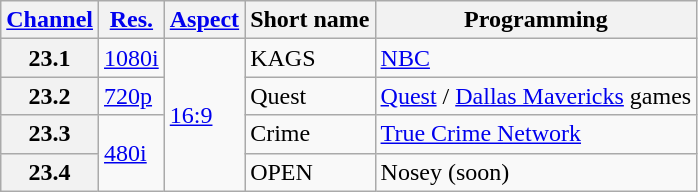<table class="wikitable">
<tr>
<th scope = "col"><a href='#'>Channel</a></th>
<th scope = "col"><a href='#'>Res.</a></th>
<th scope = "col"><a href='#'>Aspect</a></th>
<th scope = "col">Short name</th>
<th scope = "col">Programming</th>
</tr>
<tr>
<th scope = "row">23.1</th>
<td><a href='#'>1080i</a></td>
<td rowspan="4"><a href='#'>16:9</a></td>
<td>KAGS</td>
<td><a href='#'>NBC</a></td>
</tr>
<tr>
<th scope = "row">23.2</th>
<td><a href='#'>720p</a></td>
<td>Quest</td>
<td><a href='#'>Quest</a> / <a href='#'>Dallas Mavericks</a> games</td>
</tr>
<tr>
<th scope = "row">23.3</th>
<td rowspan="2"><a href='#'>480i</a></td>
<td>Crime</td>
<td><a href='#'>True Crime Network</a></td>
</tr>
<tr>
<th scope = "row">23.4</th>
<td>OPEN</td>
<td>Nosey (soon)</td>
</tr>
</table>
